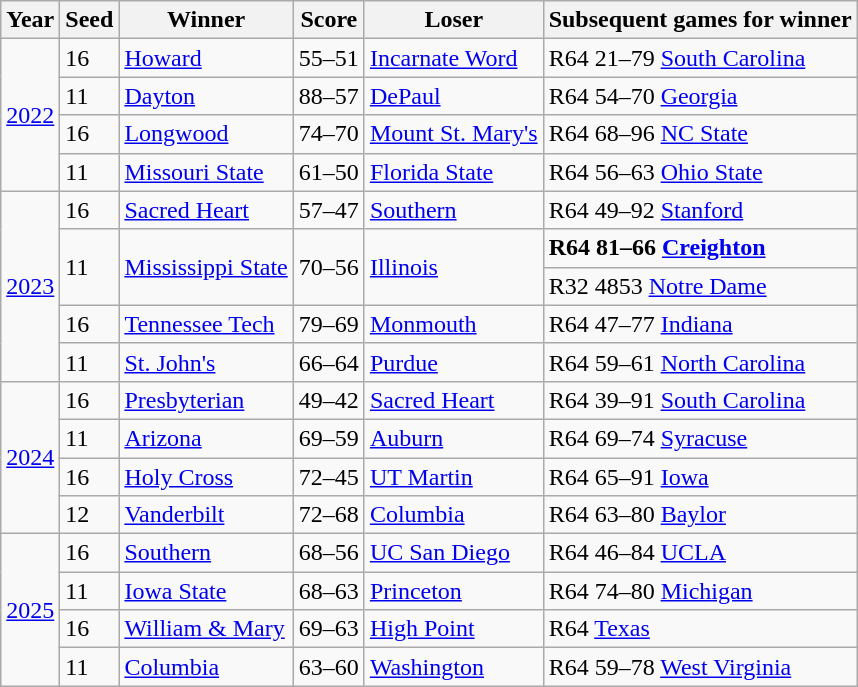<table class="wikitable sortable">
<tr>
<th scope="col">Year</th>
<th scope="col">Seed</th>
<th scope="col">Winner</th>
<th scope="col">Score</th>
<th scope="col">Loser</th>
<th scope="col">Subsequent games for winner</th>
</tr>
<tr>
<td rowspan="4"><a href='#'>2022</a></td>
<td>16</td>
<td><a href='#'>Howard</a></td>
<td>55–51</td>
<td><a href='#'>Incarnate Word</a></td>
<td>R64 21–79 <a href='#'>South Carolina</a> </td>
</tr>
<tr>
<td>11</td>
<td><a href='#'>Dayton</a></td>
<td>88–57</td>
<td><a href='#'>DePaul</a></td>
<td>R64 54–70 <a href='#'>Georgia</a> </td>
</tr>
<tr>
<td>16</td>
<td><a href='#'>Longwood</a></td>
<td>74–70</td>
<td><a href='#'>Mount St. Mary's</a></td>
<td>R64 68–96 <a href='#'>NC State</a> </td>
</tr>
<tr>
<td>11</td>
<td><a href='#'>Missouri State</a></td>
<td>61–50</td>
<td><a href='#'>Florida State</a></td>
<td>R64 56–63 <a href='#'>Ohio State</a> </td>
</tr>
<tr>
<td rowspan="5"><a href='#'>2023</a></td>
<td>16</td>
<td><a href='#'>Sacred Heart</a></td>
<td>57–47</td>
<td><a href='#'>Southern</a></td>
<td>R64 49–92 <a href='#'>Stanford</a> </td>
</tr>
<tr>
<td rowspan="2">11</td>
<td rowspan="2"><a href='#'>Mississippi State</a></td>
<td rowspan="2">70–56</td>
<td rowspan="2"><a href='#'>Illinois</a></td>
<td><strong>R64 81–66 <a href='#'>Creighton</a> </strong></td>
</tr>
<tr>
<td>R32 4853 <a href='#'>Notre Dame</a> </td>
</tr>
<tr>
<td>16</td>
<td><a href='#'>Tennessee Tech</a></td>
<td>79–69</td>
<td><a href='#'>Monmouth</a></td>
<td>R64 47–77 <a href='#'>Indiana</a> </td>
</tr>
<tr>
<td>11</td>
<td><a href='#'>St. John's</a></td>
<td>66–64</td>
<td><a href='#'>Purdue</a></td>
<td>R64 59–61 <a href='#'>North Carolina</a> </td>
</tr>
<tr>
<td rowspan="4"><a href='#'>2024</a></td>
<td>16</td>
<td><a href='#'>Presbyterian</a></td>
<td>49–42</td>
<td><a href='#'>Sacred Heart</a></td>
<td>R64 39–91 <a href='#'>South Carolina</a> </td>
</tr>
<tr>
<td>11</td>
<td><a href='#'>Arizona</a></td>
<td>69–59</td>
<td><a href='#'>Auburn</a></td>
<td>R64 69–74 <a href='#'>Syracuse</a> </td>
</tr>
<tr>
<td>16</td>
<td><a href='#'>Holy Cross</a></td>
<td>72–45</td>
<td><a href='#'>UT Martin</a></td>
<td>R64 65–91 <a href='#'>Iowa</a> </td>
</tr>
<tr>
<td>12</td>
<td><a href='#'>Vanderbilt</a></td>
<td>72–68</td>
<td><a href='#'>Columbia</a></td>
<td>R64 63–80 <a href='#'>Baylor</a> </td>
</tr>
<tr>
<td rowspan="4"><a href='#'>2025</a></td>
<td>16</td>
<td><a href='#'>Southern</a></td>
<td>68–56</td>
<td><a href='#'>UC San Diego</a></td>
<td>R64 46–84 <a href='#'>UCLA</a> </td>
</tr>
<tr>
<td>11</td>
<td><a href='#'>Iowa State</a></td>
<td>68–63</td>
<td><a href='#'>Princeton</a></td>
<td>R64 74–80 <a href='#'>Michigan</a> </td>
</tr>
<tr>
<td>16</td>
<td><a href='#'>William & Mary</a></td>
<td>69–63</td>
<td><a href='#'>High Point</a></td>
<td>R64 <a href='#'>Texas</a> </td>
</tr>
<tr>
<td>11</td>
<td><a href='#'>Columbia</a></td>
<td>63–60</td>
<td><a href='#'>Washington</a></td>
<td>R64 59–78 <a href='#'>West Virginia</a> </td>
</tr>
</table>
